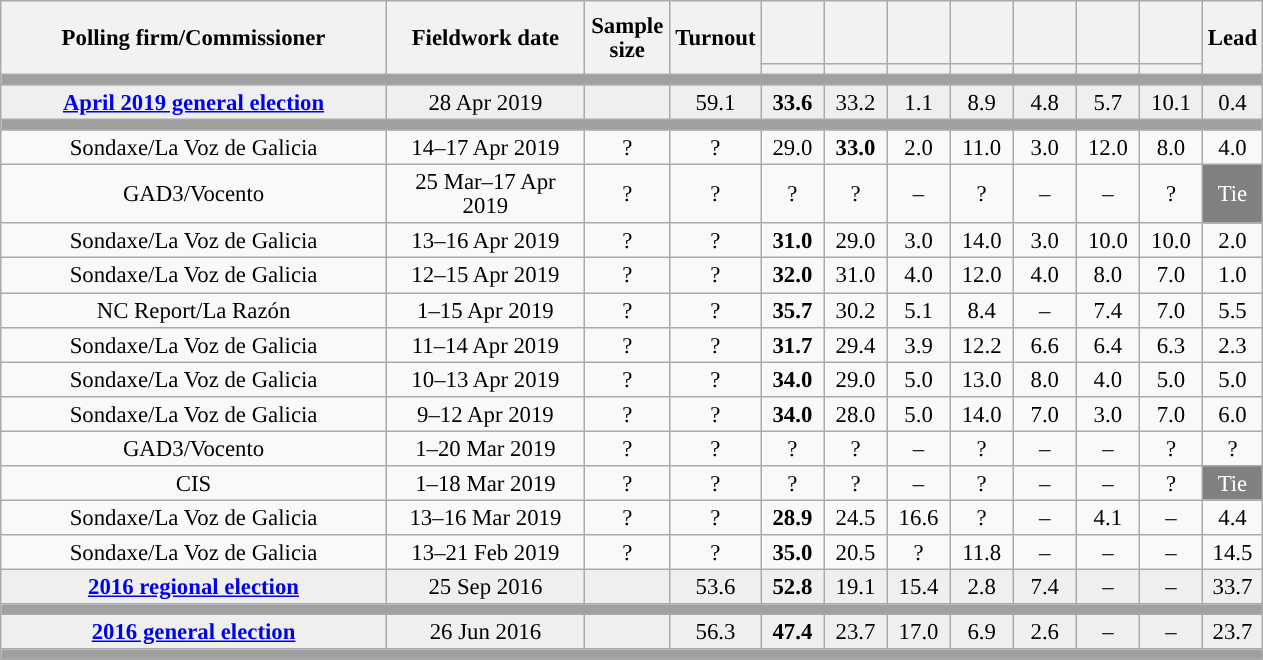<table class="wikitable collapsible collapsed" style="text-align:center; font-size:95%; line-height:16px;">
<tr style="height:42px;">
<th style="width:250px;" rowspan="2">Polling firm/Commissioner</th>
<th style="width:125px;" rowspan="2">Fieldwork date</th>
<th style="width:50px;" rowspan="2">Sample size</th>
<th style="width:45px;" rowspan="2">Turnout</th>
<th style="width:35px;"></th>
<th style="width:35px;"></th>
<th style="width:35px;"></th>
<th style="width:35px;"></th>
<th style="width:35px;"></th>
<th style="width:35px;"></th>
<th style="width:35px;"></th>
<th style="width:30px;" rowspan="2">Lead</th>
</tr>
<tr>
<th style="color:inherit;background:"></th>
<th style="color:inherit;background:"></th>
<th style="color:inherit;background:"></th>
<th style="color:inherit;background:"></th>
<th style="color:inherit;background:"></th>
<th style="color:inherit;background:"></th>
<th style="color:inherit;background:"></th>
</tr>
<tr>
<td colspan="12" style="background:#A0A0A0"></td>
</tr>
<tr style="background:#EFEFEF;">
<td><strong><a href='#'>April 2019 general election</a></strong></td>
<td>28 Apr 2019</td>
<td></td>
<td>59.1</td>
<td><strong>33.6</strong><br></td>
<td>33.2<br></td>
<td>1.1<br></td>
<td>8.9<br></td>
<td>4.8<br></td>
<td>5.7<br></td>
<td>10.1<br></td>
<td style="background:">0.4</td>
</tr>
<tr>
<td colspan="12" style="background:#A0A0A0"></td>
</tr>
<tr>
<td>Sondaxe/La Voz de Galicia</td>
<td>14–17 Apr 2019</td>
<td>?</td>
<td>?</td>
<td>29.0<br></td>
<td><strong>33.0</strong><br></td>
<td>2.0<br></td>
<td>11.0<br></td>
<td>3.0<br></td>
<td>12.0<br></td>
<td>8.0<br></td>
<td style="background:">4.0</td>
</tr>
<tr>
<td>GAD3/Vocento</td>
<td>25 Mar–17 Apr 2019</td>
<td>?</td>
<td>?</td>
<td>?<br></td>
<td>?<br></td>
<td>–</td>
<td>?<br></td>
<td>–</td>
<td>–</td>
<td>?<br></td>
<td style="background:gray;color:white;">Tie</td>
</tr>
<tr>
<td>Sondaxe/La Voz de Galicia</td>
<td>13–16 Apr 2019</td>
<td>?</td>
<td>?</td>
<td><strong>31.0</strong><br></td>
<td>29.0<br></td>
<td>3.0<br></td>
<td>14.0<br></td>
<td>3.0<br></td>
<td>10.0<br></td>
<td>10.0<br></td>
<td style="background:">2.0</td>
</tr>
<tr>
<td>Sondaxe/La Voz de Galicia</td>
<td>12–15 Apr 2019</td>
<td>?</td>
<td>?</td>
<td><strong>32.0</strong><br></td>
<td>31.0<br></td>
<td>4.0<br></td>
<td>12.0<br></td>
<td>4.0<br></td>
<td>8.0<br></td>
<td>7.0<br></td>
<td style="background:">1.0</td>
</tr>
<tr>
<td>NC Report/La Razón</td>
<td>1–15 Apr 2019</td>
<td>?</td>
<td>?</td>
<td><strong>35.7</strong><br></td>
<td>30.2<br></td>
<td>5.1<br></td>
<td>8.4<br></td>
<td>–</td>
<td>7.4<br></td>
<td>7.0<br></td>
<td style="background:">5.5</td>
</tr>
<tr>
<td>Sondaxe/La Voz de Galicia</td>
<td>11–14 Apr 2019</td>
<td>?</td>
<td>?</td>
<td><strong>31.7</strong><br></td>
<td>29.4<br></td>
<td>3.9<br></td>
<td>12.2<br></td>
<td>6.6<br></td>
<td>6.4<br></td>
<td>6.3<br></td>
<td style="background:">2.3</td>
</tr>
<tr>
<td>Sondaxe/La Voz de Galicia</td>
<td>10–13 Apr 2019</td>
<td>?</td>
<td>?</td>
<td><strong>34.0</strong><br></td>
<td>29.0<br></td>
<td>5.0<br></td>
<td>13.0<br></td>
<td>8.0<br></td>
<td>4.0<br></td>
<td>5.0<br></td>
<td style="background:">5.0</td>
</tr>
<tr>
<td>Sondaxe/La Voz de Galicia</td>
<td>9–12 Apr 2019</td>
<td>?</td>
<td>?</td>
<td><strong>34.0</strong><br></td>
<td>28.0<br></td>
<td>5.0<br></td>
<td>14.0<br></td>
<td>7.0<br></td>
<td>3.0<br></td>
<td>7.0<br></td>
<td style="background:">6.0</td>
</tr>
<tr>
<td>GAD3/Vocento</td>
<td>1–20 Mar 2019</td>
<td>?</td>
<td>?</td>
<td>?<br></td>
<td>?<br></td>
<td>–</td>
<td>?<br></td>
<td>–</td>
<td>–</td>
<td>?<br></td>
<td style="background:">?</td>
</tr>
<tr>
<td>CIS</td>
<td>1–18 Mar 2019</td>
<td>?</td>
<td>?</td>
<td>?<br></td>
<td>?<br></td>
<td>–</td>
<td>?<br></td>
<td>–</td>
<td>–</td>
<td>?<br></td>
<td style="background:gray;color:white;">Tie</td>
</tr>
<tr>
<td>Sondaxe/La Voz de Galicia</td>
<td>13–16 Mar 2019</td>
<td>?</td>
<td>?</td>
<td><strong>28.9</strong><br></td>
<td>24.5<br></td>
<td>16.6<br></td>
<td>?<br></td>
<td>–</td>
<td>4.1<br></td>
<td>–</td>
<td style="background:">4.4</td>
</tr>
<tr>
<td>Sondaxe/La Voz de Galicia</td>
<td>13–21 Feb 2019</td>
<td>?</td>
<td>?</td>
<td><strong>35.0</strong><br></td>
<td>20.5<br></td>
<td>?<br></td>
<td>11.8<br></td>
<td>–</td>
<td>–</td>
<td>–</td>
<td style="background:">14.5</td>
</tr>
<tr style="background:#EFEFEF;">
<td><strong><a href='#'>2016 regional election</a></strong></td>
<td>25 Sep 2016</td>
<td></td>
<td>53.6</td>
<td><strong>52.8</strong><br></td>
<td>19.1<br></td>
<td>15.4<br></td>
<td>2.8<br></td>
<td>7.4<br></td>
<td>–</td>
<td>–</td>
<td style="background:">33.7</td>
</tr>
<tr>
<td colspan="12" style="background:#A0A0A0"></td>
</tr>
<tr style="background:#EFEFEF;">
<td><strong><a href='#'>2016 general election</a></strong></td>
<td>26 Jun 2016</td>
<td></td>
<td>56.3</td>
<td><strong>47.4</strong><br></td>
<td>23.7<br></td>
<td>17.0<br></td>
<td>6.9<br></td>
<td>2.6<br></td>
<td>–</td>
<td>–</td>
<td style="background:">23.7</td>
</tr>
<tr>
<td colspan="12" style="background:#A0A0A0"></td>
</tr>
</table>
